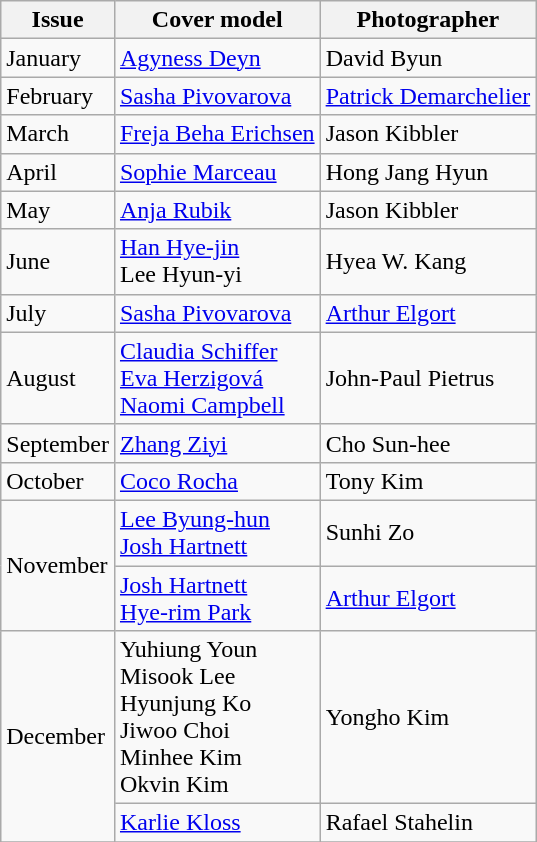<table class="sortable wikitable">
<tr>
<th>Issue</th>
<th>Cover model</th>
<th>Photographer</th>
</tr>
<tr>
<td>January</td>
<td><a href='#'>Agyness Deyn</a></td>
<td>David Byun</td>
</tr>
<tr>
<td>February</td>
<td><a href='#'>Sasha Pivovarova</a></td>
<td><a href='#'>Patrick Demarchelier</a></td>
</tr>
<tr>
<td>March</td>
<td><a href='#'>Freja Beha Erichsen</a></td>
<td>Jason Kibbler</td>
</tr>
<tr>
<td>April</td>
<td><a href='#'>Sophie Marceau</a></td>
<td>Hong Jang Hyun</td>
</tr>
<tr>
<td>May</td>
<td><a href='#'>Anja Rubik</a></td>
<td>Jason Kibbler</td>
</tr>
<tr>
<td>June</td>
<td><a href='#'>Han Hye-jin</a><br> Lee Hyun-yi</td>
<td>Hyea W. Kang</td>
</tr>
<tr>
<td>July</td>
<td><a href='#'>Sasha Pivovarova</a></td>
<td><a href='#'>Arthur Elgort</a></td>
</tr>
<tr>
<td>August</td>
<td><a href='#'>Claudia Schiffer</a><br><a href='#'>Eva Herzigová</a><br><a href='#'>Naomi Campbell</a></td>
<td>John-Paul Pietrus</td>
</tr>
<tr>
<td>September</td>
<td><a href='#'>Zhang Ziyi</a></td>
<td>Cho Sun-hee</td>
</tr>
<tr>
<td>October</td>
<td><a href='#'>Coco Rocha</a></td>
<td>Tony Kim</td>
</tr>
<tr>
<td rowspan=2>November</td>
<td><a href='#'>Lee Byung-hun</a> <br> <a href='#'>Josh Hartnett</a></td>
<td>Sunhi Zo</td>
</tr>
<tr>
<td><a href='#'>Josh Hartnett</a> <br> <a href='#'>Hye-rim Park</a></td>
<td><a href='#'>Arthur Elgort</a></td>
</tr>
<tr>
<td rowspan=2>December</td>
<td>Yuhiung Youn<br> Misook Lee<br> Hyunjung Ko<br> Jiwoo Choi<br> Minhee Kim<br> Okvin Kim</td>
<td>Yongho Kim</td>
</tr>
<tr>
<td><a href='#'>Karlie Kloss</a></td>
<td>Rafael Stahelin</td>
</tr>
<tr>
</tr>
</table>
